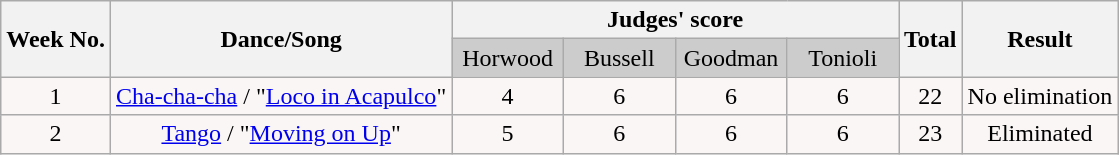<table class="wikitable collapsible collapsed">
<tr style="text-align:Center; ;">
<th rowspan="2"><strong>Week No.</strong></th>
<th rowspan="2"><strong>Dance/Song</strong></th>
<th colspan="4"><strong>Judges' score</strong></th>
<th rowspan="2"><strong>Total</strong></th>
<th rowspan="2"><strong>Result</strong></th>
</tr>
<tr style="text-align:center; background:#ccc;">
<td style="width:10%; ">Horwood</td>
<td style="width:10%; ">Bussell</td>
<td style="width:10%; ">Goodman</td>
<td style="width:10%; ">Tonioli</td>
</tr>
<tr ;">
<td style="text-align:center; background:#faf6f6;">1</td>
<td style="text-align:center; background:#faf6f6;"><a href='#'>Cha-cha-cha</a> / "<a href='#'>Loco in Acapulco</a>"</td>
<td style="text-align:center; background:#faf6f6;">4</td>
<td style="text-align:center; background:#faf6f6;">6</td>
<td style="text-align:center; background:#faf6f6;">6</td>
<td style="text-align:center; background:#faf6f6;">6</td>
<td style="text-align:center; background:#faf6f6;">22</td>
<td style="text-align:center; background:#faf6f6;">No elimination</td>
</tr>
<tr>
<td style="text-align:center; background:#faf6f6;">2</td>
<td style="text-align:center; background:#faf6f6;"><a href='#'>Tango</a> / "<a href='#'>Moving on Up</a>"</td>
<td style="text-align:center; background:#faf6f6;">5</td>
<td style="text-align:center; background:#faf6f6;">6</td>
<td style="text-align:center; background:#faf6f6;">6</td>
<td style="text-align:center; background:#faf6f6;">6</td>
<td style="text-align:center; background:#faf6f6;">23</td>
<td style="text-align:center; background:#faf6f6;">Eliminated</td>
</tr>
</table>
